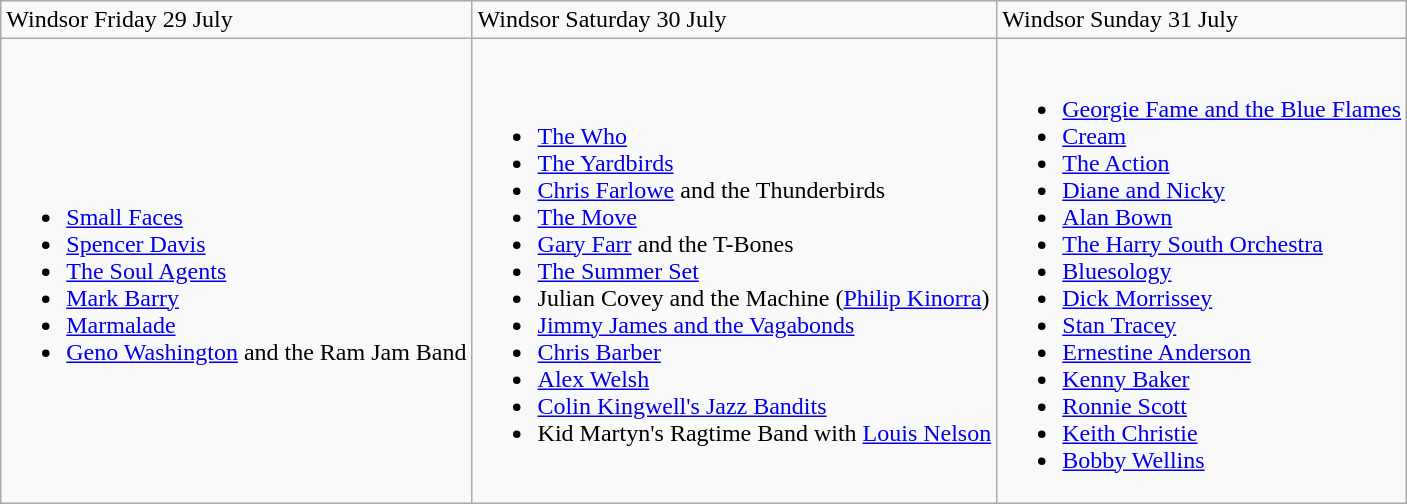<table class="wikitable">
<tr>
<td>Windsor Friday 29 July</td>
<td>Windsor Saturday 30 July</td>
<td>Windsor Sunday 31 July</td>
</tr>
<tr>
<td><br><ul><li><a href='#'>Small Faces</a></li><li><a href='#'>Spencer Davis</a></li><li><a href='#'>The Soul Agents</a></li><li><a href='#'>Mark Barry</a></li><li><a href='#'>Marmalade</a></li><li><a href='#'>Geno Washington</a> and the Ram Jam Band</li></ul></td>
<td><br><ul><li><a href='#'>The Who</a></li><li><a href='#'>The Yardbirds</a></li><li><a href='#'>Chris Farlowe</a> and the Thunderbirds</li><li><a href='#'>The Move</a></li><li><a href='#'>Gary Farr</a> and the T-Bones</li><li><a href='#'>The Summer Set</a></li><li>Julian Covey and the Machine (<a href='#'>Philip Kinorra</a>)</li><li><a href='#'>Jimmy James and the Vagabonds</a></li><li><a href='#'>Chris Barber</a></li><li><a href='#'>Alex Welsh</a></li><li><a href='#'>Colin Kingwell's Jazz Bandits</a></li><li>Kid Martyn's Ragtime Band with <a href='#'>Louis Nelson</a></li></ul></td>
<td><br><ul><li><a href='#'>Georgie Fame and the Blue Flames</a></li><li><a href='#'>Cream</a></li><li><a href='#'>The Action</a></li><li><a href='#'>Diane and Nicky</a></li><li><a href='#'>Alan Bown</a></li><li><a href='#'>The Harry South Orchestra</a></li><li><a href='#'>Bluesology</a></li><li><a href='#'>Dick Morrissey</a></li><li><a href='#'>Stan Tracey</a></li><li><a href='#'>Ernestine Anderson</a></li><li><a href='#'>Kenny Baker</a></li><li><a href='#'>Ronnie Scott</a></li><li><a href='#'>Keith Christie</a></li><li><a href='#'>Bobby Wellins</a></li></ul></td>
</tr>
</table>
